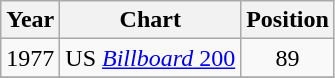<table class="wikitable" style="text-align:center">
<tr>
<th>Year</th>
<th>Chart</th>
<th>Position</th>
</tr>
<tr>
<td>1977</td>
<td align="left">US <a href='#'><em>Billboard</em> 200</a></td>
<td>89</td>
</tr>
<tr>
</tr>
</table>
